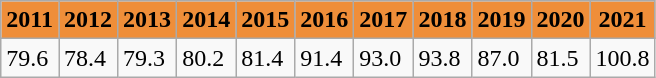<table class="wikitable" border="1">
<tr align="center" style="background:#ef8e39;">
<td><strong>2011</strong></td>
<td><strong>2012</strong></td>
<td><strong>2013</strong></td>
<td><strong>2014</strong></td>
<td><strong>2015</strong></td>
<td><strong>2016</strong></td>
<td><strong>2017</strong></td>
<td><strong>2018</strong></td>
<td><strong>2019</strong></td>
<td><strong>2020</strong></td>
<td><strong>2021</strong></td>
</tr>
<tr>
<td>79.6</td>
<td>78.4</td>
<td>79.3</td>
<td>80.2</td>
<td>81.4</td>
<td>91.4</td>
<td>93.0</td>
<td>93.8</td>
<td>87.0</td>
<td>81.5</td>
<td>100.8</td>
</tr>
</table>
